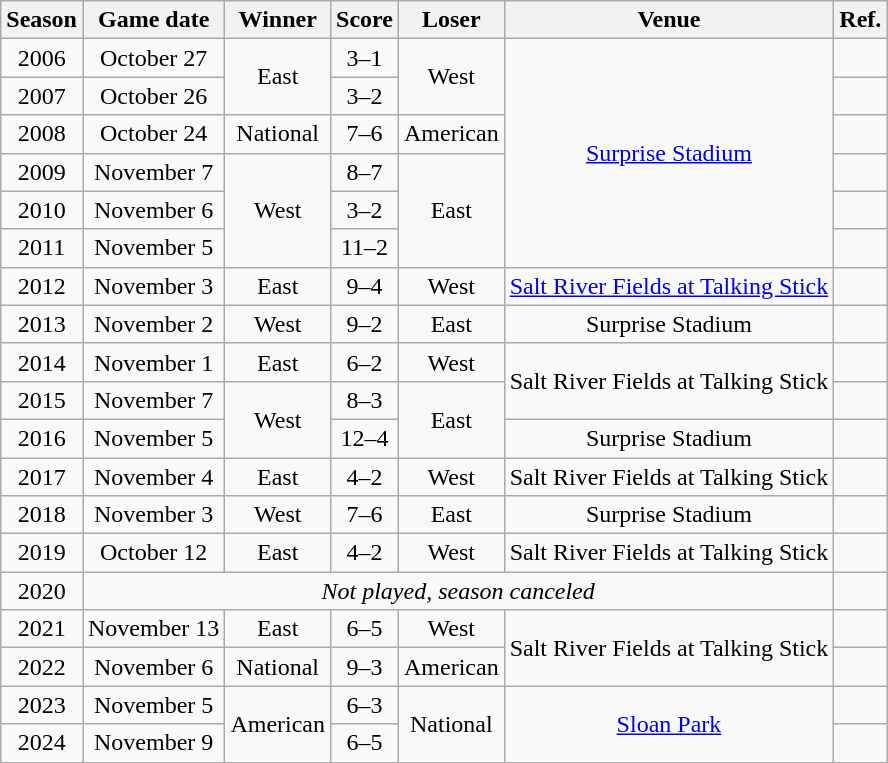<table class="wikitable plainrowheaders" style="text-align:center">
<tr>
<th scope="col">Season</th>
<th scope="col">Game date</th>
<th scope="col">Winner</th>
<th scope="col">Score</th>
<th scope="col">Loser</th>
<th scope="col">Venue</th>
<th scope="col">Ref.</th>
</tr>
<tr>
<td>2006</td>
<td>October 27</td>
<td rowspan="2">East</td>
<td>3–1</td>
<td rowspan="2">West</td>
<td rowspan="6"><a href='#'>Surprise Stadium</a></td>
<td></td>
</tr>
<tr>
<td>2007</td>
<td>October 26</td>
<td>3–2 </td>
<td></td>
</tr>
<tr>
<td>2008</td>
<td>October 24</td>
<td>National</td>
<td>7–6</td>
<td>American</td>
<td></td>
</tr>
<tr>
<td>2009</td>
<td>November 7</td>
<td rowspan="3">West</td>
<td>8–7</td>
<td rowspan="3">East</td>
<td></td>
</tr>
<tr>
<td>2010</td>
<td>November 6</td>
<td>3–2</td>
<td></td>
</tr>
<tr>
<td>2011</td>
<td>November 5</td>
<td>11–2</td>
<td></td>
</tr>
<tr>
<td>2012</td>
<td>November 3</td>
<td>East</td>
<td>9–4</td>
<td>West</td>
<td><a href='#'>Salt River Fields at Talking Stick</a></td>
<td></td>
</tr>
<tr>
<td>2013</td>
<td>November 2</td>
<td>West</td>
<td>9–2</td>
<td>East</td>
<td>Surprise Stadium</td>
<td></td>
</tr>
<tr>
<td>2014</td>
<td>November 1</td>
<td>East</td>
<td>6–2</td>
<td>West</td>
<td rowspan="2">Salt River Fields at Talking Stick</td>
<td></td>
</tr>
<tr>
<td>2015</td>
<td>November 7</td>
<td rowspan="2">West</td>
<td>8–3</td>
<td rowspan="2">East</td>
<td></td>
</tr>
<tr>
<td>2016</td>
<td>November 5</td>
<td>12–4</td>
<td>Surprise Stadium</td>
<td></td>
</tr>
<tr>
<td>2017</td>
<td>November 4</td>
<td>East</td>
<td>4–2</td>
<td>West</td>
<td>Salt River Fields at Talking Stick</td>
<td></td>
</tr>
<tr>
<td>2018</td>
<td>November 3</td>
<td>West</td>
<td>7–6</td>
<td>East</td>
<td>Surprise Stadium</td>
<td></td>
</tr>
<tr>
<td>2019</td>
<td>October 12</td>
<td>East</td>
<td>4–2</td>
<td>West</td>
<td>Salt River Fields at Talking Stick</td>
<td></td>
</tr>
<tr>
<td>2020</td>
<td colspan=5><em>Not played, season canceled</em></td>
<td></td>
</tr>
<tr>
<td>2021</td>
<td>November 13</td>
<td>East</td>
<td>6–5</td>
<td>West</td>
<td rowspan="2">Salt River Fields at Talking Stick</td>
<td></td>
</tr>
<tr>
<td>2022</td>
<td>November 6</td>
<td>National</td>
<td>9–3</td>
<td>American</td>
<td></td>
</tr>
<tr>
<td>2023</td>
<td>November 5</td>
<td rowspan="2">American</td>
<td>6–3</td>
<td rowspan="2">National</td>
<td rowspan="2"><a href='#'>Sloan Park</a></td>
<td></td>
</tr>
<tr>
<td>2024</td>
<td>November 9</td>
<td>6–5</td>
<td></td>
</tr>
</table>
